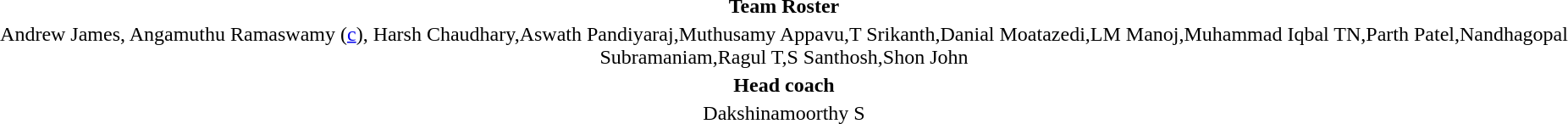<table style="text-align: center; margin-top: 2em; margin-left: auto; margin-right: auto">
<tr>
<td><strong>Team Roster</strong></td>
</tr>
<tr>
<td>Andrew James, Angamuthu Ramaswamy (<a href='#'>c</a>), Harsh Chaudhary,Aswath Pandiyaraj,Muthusamy Appavu,T Srikanth,Danial Moatazedi,LM Manoj,Muhammad Iqbal TN,Parth Patel,Nandhagopal Subramaniam,Ragul T,S Santhosh,Shon John</td>
</tr>
<tr>
<td><strong>Head coach</strong></td>
</tr>
<tr>
<td>Dakshinamoorthy S</td>
</tr>
</table>
